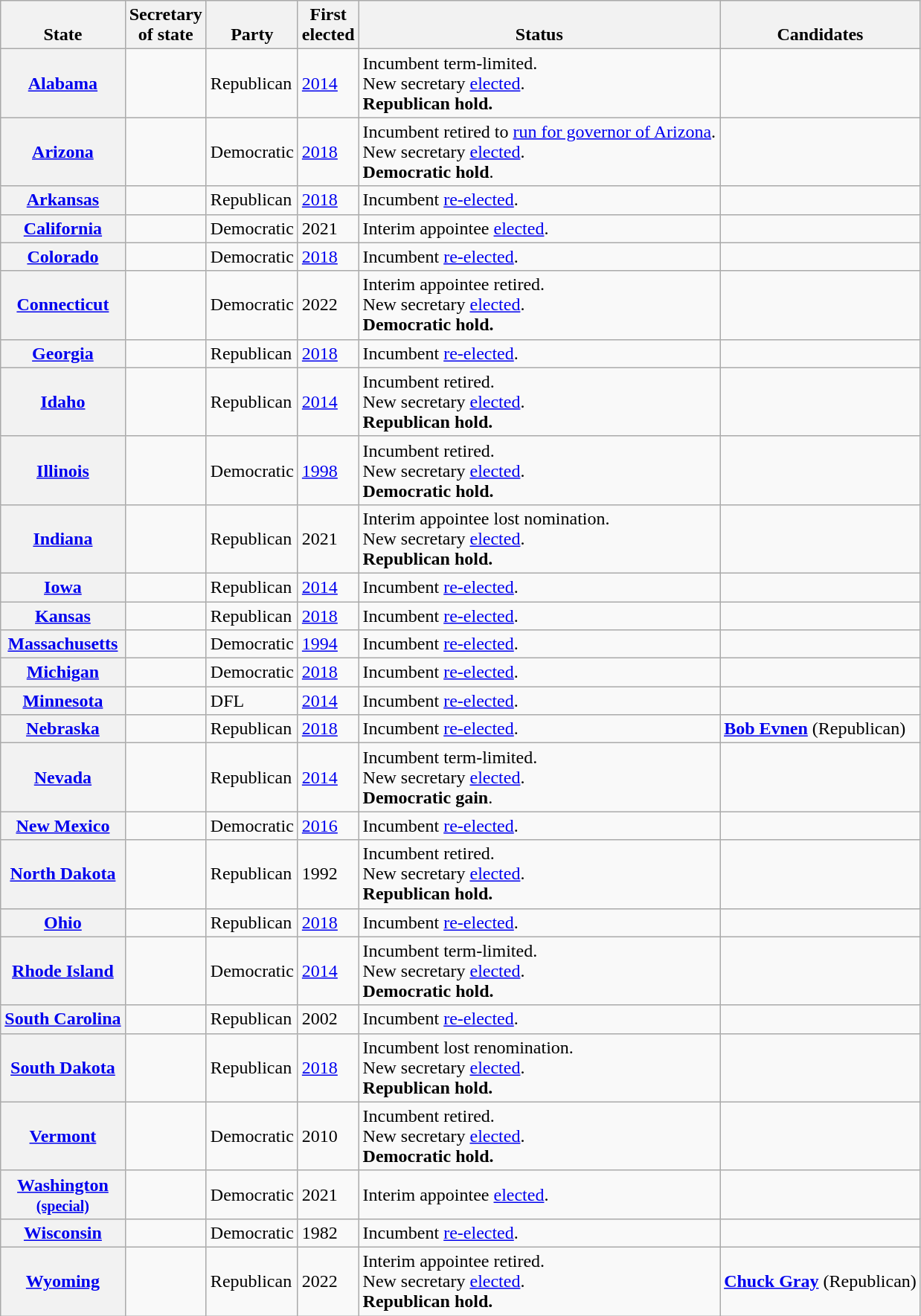<table class="wikitable sortable">
<tr valign=bottom>
<th>State</th>
<th>Secretary<br>of state</th>
<th>Party</th>
<th>First<br>elected</th>
<th>Status</th>
<th>Candidates</th>
</tr>
<tr>
<th><a href='#'>Alabama</a></th>
<td></td>
<td>Republican</td>
<td><a href='#'>2014</a></td>
<td>Incumbent term-limited.<br>New secretary <a href='#'>elected</a>.<br><strong>Republican hold.</strong></td>
<td nowrap></td>
</tr>
<tr>
<th><a href='#'>Arizona</a></th>
<td></td>
<td>Democratic</td>
<td><a href='#'>2018</a></td>
<td>Incumbent retired to <a href='#'>run for governor of Arizona</a>.<br>New secretary <a href='#'>elected</a>.<br><strong>Democratic hold</strong>.</td>
<td nowrap></td>
</tr>
<tr>
<th><a href='#'>Arkansas</a></th>
<td></td>
<td>Republican</td>
<td><a href='#'>2018</a></td>
<td>Incumbent <a href='#'>re-elected</a>.</td>
<td nowrap></td>
</tr>
<tr>
<th><a href='#'>California</a></th>
<td></td>
<td>Democratic</td>
<td>2021</td>
<td>Interim appointee <a href='#'>elected</a>.</td>
<td nowrap></td>
</tr>
<tr>
<th><a href='#'>Colorado</a></th>
<td></td>
<td>Democratic</td>
<td><a href='#'>2018</a></td>
<td>Incumbent <a href='#'>re-elected</a>.</td>
<td nowrap><br></td>
</tr>
<tr>
<th><a href='#'>Connecticut</a></th>
<td></td>
<td>Democratic</td>
<td>2022</td>
<td>Interim appointee retired.<br>New secretary <a href='#'>elected</a>.<br><strong>Democratic hold.</strong></td>
<td nowrap></td>
</tr>
<tr>
<th><a href='#'>Georgia</a></th>
<td></td>
<td>Republican</td>
<td><a href='#'>2018</a></td>
<td>Incumbent <a href='#'>re-elected</a>.</td>
<td nowrap></td>
</tr>
<tr>
<th><a href='#'>Idaho</a></th>
<td></td>
<td>Republican</td>
<td><a href='#'>2014</a></td>
<td>Incumbent retired.<br>New secretary <a href='#'>elected</a>.<br><strong>Republican hold.</strong></td>
<td nowrap></td>
</tr>
<tr>
<th><a href='#'>Illinois</a></th>
<td></td>
<td>Democratic</td>
<td><a href='#'>1998</a></td>
<td>Incumbent retired.<br>New secretary <a href='#'>elected</a>.<br><strong>Democratic hold.</strong></td>
<td nowrap></td>
</tr>
<tr>
<th><a href='#'>Indiana</a></th>
<td></td>
<td>Republican</td>
<td>2021</td>
<td>Interim appointee lost nomination.<br>New secretary <a href='#'>elected</a>.<br><strong>Republican hold.</strong></td>
<td nowrap></td>
</tr>
<tr>
<th><a href='#'>Iowa</a></th>
<td></td>
<td>Republican</td>
<td><a href='#'>2014</a></td>
<td>Incumbent <a href='#'>re-elected</a>.</td>
<td nowrap></td>
</tr>
<tr>
<th><a href='#'>Kansas</a></th>
<td></td>
<td>Republican</td>
<td><a href='#'>2018</a></td>
<td>Incumbent <a href='#'>re-elected</a>.</td>
<td nowrap></td>
</tr>
<tr>
<th><a href='#'>Massachusetts</a></th>
<td></td>
<td>Democratic</td>
<td><a href='#'>1994</a></td>
<td>Incumbent <a href='#'>re-elected</a>.</td>
<td nowrap></td>
</tr>
<tr>
<th><a href='#'>Michigan</a></th>
<td></td>
<td>Democratic</td>
<td><a href='#'>2018</a></td>
<td>Incumbent <a href='#'>re-elected</a>.</td>
<td nowrap><br></td>
</tr>
<tr>
<th><a href='#'>Minnesota</a></th>
<td></td>
<td>DFL</td>
<td><a href='#'>2014</a></td>
<td>Incumbent <a href='#'>re-elected</a>.</td>
<td nowrap></td>
</tr>
<tr>
<th><a href='#'>Nebraska</a></th>
<td></td>
<td>Republican</td>
<td><a href='#'>2018</a></td>
<td>Incumbent <a href='#'>re-elected</a>.</td>
<td nowrap> <strong><a href='#'>Bob Evnen</a></strong> (Republican)</td>
</tr>
<tr>
<th><a href='#'>Nevada</a></th>
<td></td>
<td>Republican</td>
<td><a href='#'>2014</a></td>
<td>Incumbent term-limited.<br>New secretary <a href='#'>elected</a>.<br><strong>Democratic gain</strong>.</td>
<td nowrap><br></td>
</tr>
<tr>
<th><a href='#'>New Mexico</a></th>
<td></td>
<td>Democratic</td>
<td><a href='#'>2016<br></a></td>
<td>Incumbent <a href='#'>re-elected</a>.</td>
<td nowrap></td>
</tr>
<tr>
<th><a href='#'>North Dakota</a></th>
<td></td>
<td>Republican</td>
<td>1992</td>
<td>Incumbent retired.<br>New secretary <a href='#'>elected</a>.<br><strong>Republican hold.</strong></td>
<td nowrap></td>
</tr>
<tr>
<th><a href='#'>Ohio</a></th>
<td></td>
<td>Republican</td>
<td><a href='#'>2018</a></td>
<td>Incumbent <a href='#'>re-elected</a>.</td>
<td nowrap></td>
</tr>
<tr>
<th><a href='#'>Rhode Island</a></th>
<td></td>
<td>Democratic</td>
<td><a href='#'>2014</a></td>
<td>Incumbent term-limited.<br>New secretary <a href='#'>elected</a>.<br><strong>Democratic hold.</strong></td>
<td nowrap></td>
</tr>
<tr>
<th><a href='#'>South Carolina</a></th>
<td></td>
<td>Republican</td>
<td>2002</td>
<td>Incumbent <a href='#'>re-elected</a>.</td>
<td nowrap></td>
</tr>
<tr>
<th><a href='#'>South Dakota</a></th>
<td></td>
<td>Republican</td>
<td><a href='#'>2018</a></td>
<td>Incumbent lost renomination.<br>New secretary <a href='#'>elected</a>.<br><strong>Republican hold.</strong></td>
<td nowrap></td>
</tr>
<tr>
<th><a href='#'>Vermont</a></th>
<td></td>
<td>Democratic</td>
<td>2010</td>
<td>Incumbent retired.<br>New secretary <a href='#'>elected</a>.<br><strong>Democratic hold.</strong></td>
<td nowrap></td>
</tr>
<tr>
<th><a href='#'>Washington<br><small>(special)</small></a></th>
<td></td>
<td>Democratic</td>
<td>2021</td>
<td>Interim appointee <a href='#'>elected</a>.</td>
<td nowrap></td>
</tr>
<tr>
<th><a href='#'>Wisconsin</a></th>
<td></td>
<td>Democratic</td>
<td>1982</td>
<td>Incumbent <a href='#'>re-elected</a>.</td>
<td nowrap></td>
</tr>
<tr>
<th><a href='#'>Wyoming</a></th>
<td></td>
<td>Republican</td>
<td>2022</td>
<td>Interim appointee retired.<br>New secretary <a href='#'>elected</a>.<br><strong>Republican hold.</strong></td>
<td nowrap> <strong><a href='#'>Chuck Gray</a></strong> (Republican)</td>
</tr>
</table>
